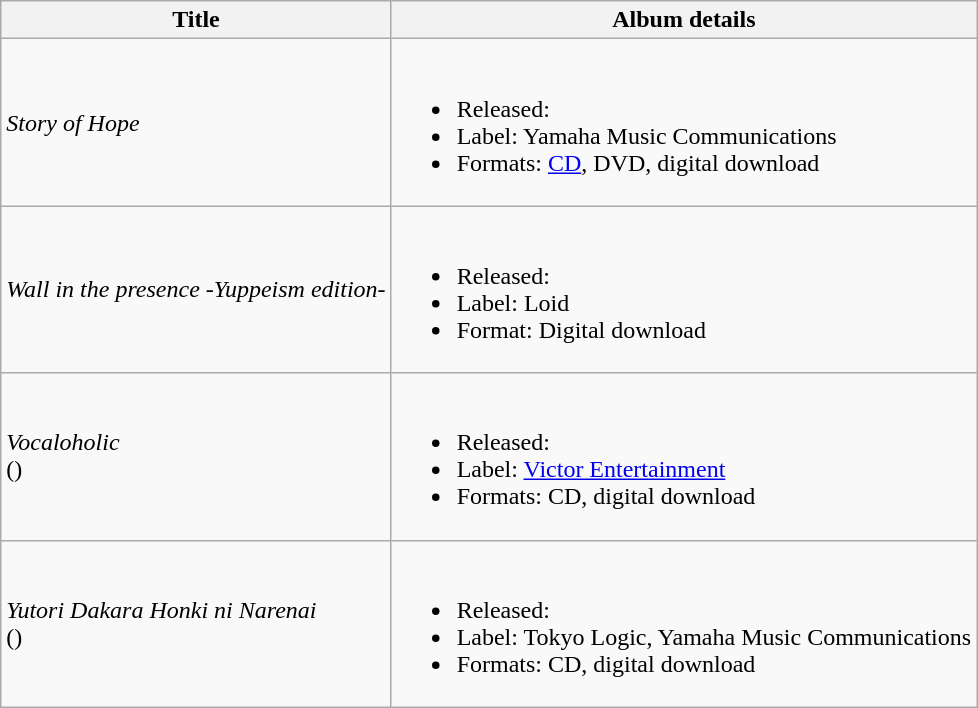<table class="wikitable">
<tr>
<th>Title</th>
<th>Album details</th>
</tr>
<tr>
<td><em>Story of Hope</em></td>
<td><br><ul><li>Released: </li><li>Label: Yamaha Music Communications</li><li>Formats: <a href='#'>CD</a>, DVD, digital download</li></ul></td>
</tr>
<tr>
<td><em>Wall in the presence -Yuppeism edition-</em></td>
<td><br><ul><li>Released: </li><li>Label: Loid</li><li>Format: Digital download</li></ul></td>
</tr>
<tr>
<td><em>Vocaloholic</em><br>()</td>
<td><br><ul><li>Released: </li><li>Label: <a href='#'>Victor Entertainment</a></li><li>Formats: CD, digital download</li></ul></td>
</tr>
<tr>
<td><em>Yutori Dakara Honki ni Narenai</em><br>()</td>
<td><br><ul><li>Released: </li><li>Label: Tokyo Logic, Yamaha Music Communications</li><li>Formats: CD, digital download</li></ul></td>
</tr>
</table>
